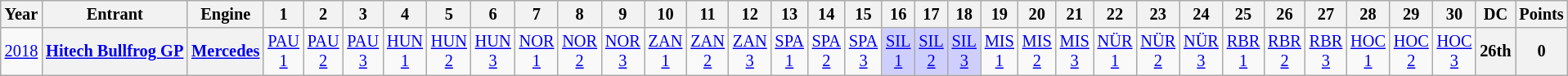<table class="wikitable" style="text-align:center; font-size:85%">
<tr>
<th>Year</th>
<th>Entrant</th>
<th>Engine</th>
<th>1</th>
<th>2</th>
<th>3</th>
<th>4</th>
<th>5</th>
<th>6</th>
<th>7</th>
<th>8</th>
<th>9</th>
<th>10</th>
<th>11</th>
<th>12</th>
<th>13</th>
<th>14</th>
<th>15</th>
<th>16</th>
<th>17</th>
<th>18</th>
<th>19</th>
<th>20</th>
<th>21</th>
<th>22</th>
<th>23</th>
<th>24</th>
<th>25</th>
<th>26</th>
<th>27</th>
<th>28</th>
<th>29</th>
<th>30</th>
<th>DC</th>
<th>Points</th>
</tr>
<tr>
<td><a href='#'>2018</a></td>
<th nowrap><a href='#'>Hitech Bullfrog GP</a></th>
<th><a href='#'>Mercedes</a></th>
<td><a href='#'>PAU<br>1</a></td>
<td><a href='#'>PAU<br>2</a></td>
<td><a href='#'>PAU<br>3</a></td>
<td><a href='#'>HUN<br>1</a></td>
<td><a href='#'>HUN<br>2</a></td>
<td><a href='#'>HUN<br>3</a></td>
<td><a href='#'>NOR<br>1</a></td>
<td><a href='#'>NOR<br>2</a></td>
<td><a href='#'>NOR<br>3</a></td>
<td><a href='#'>ZAN<br>1</a></td>
<td><a href='#'>ZAN<br>2</a></td>
<td><a href='#'>ZAN<br>3</a></td>
<td><a href='#'>SPA<br>1</a></td>
<td><a href='#'>SPA<br>2</a></td>
<td><a href='#'>SPA<br>3</a></td>
<td style="background:#CFCFFF;"><a href='#'>SIL<br>1</a><br></td>
<td style="background:#CFCFFF;"><a href='#'>SIL<br>2</a><br></td>
<td style="background:#CFCFFF;"><a href='#'>SIL<br>3</a><br></td>
<td><a href='#'>MIS<br>1</a></td>
<td><a href='#'>MIS<br>2</a></td>
<td><a href='#'>MIS<br>3</a></td>
<td><a href='#'>NÜR<br>1</a></td>
<td><a href='#'>NÜR<br>2</a></td>
<td><a href='#'>NÜR<br>3</a></td>
<td><a href='#'>RBR<br>1</a></td>
<td><a href='#'>RBR<br>2</a></td>
<td><a href='#'>RBR<br>3</a></td>
<td><a href='#'>HOC<br>1</a></td>
<td><a href='#'>HOC<br>2</a></td>
<td><a href='#'>HOC<br>3</a></td>
<th>26th</th>
<th>0</th>
</tr>
</table>
